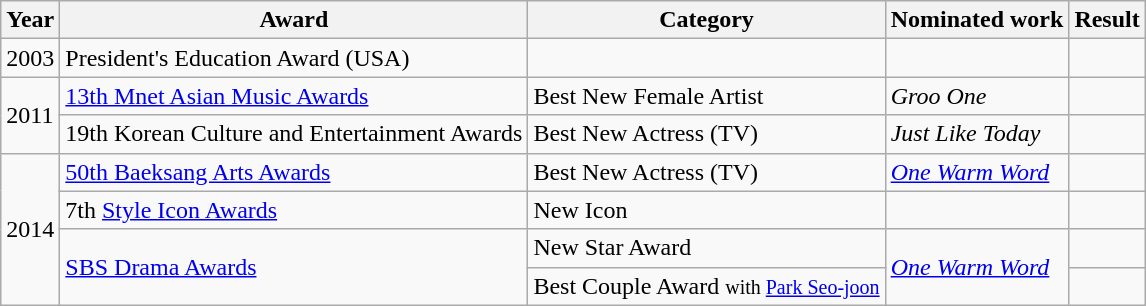<table class="wikitable">
<tr>
<th>Year</th>
<th>Award</th>
<th>Category</th>
<th>Nominated work</th>
<th>Result</th>
</tr>
<tr>
<td>2003</td>
<td>President's Education Award (USA)</td>
<td></td>
<td></td>
<td></td>
</tr>
<tr>
<td rowspan=2>2011</td>
<td><a href='#'>13th Mnet Asian Music Awards</a></td>
<td>Best New Female Artist</td>
<td><em>Groo One</em></td>
<td></td>
</tr>
<tr>
<td>19th Korean Culture and Entertainment Awards</td>
<td>Best New Actress (TV)</td>
<td><em>Just Like Today</em></td>
<td></td>
</tr>
<tr>
<td rowspan=4>2014</td>
<td><a href='#'>50th Baeksang Arts Awards</a></td>
<td>Best New Actress (TV)</td>
<td><em><a href='#'>One Warm Word</a></em></td>
<td></td>
</tr>
<tr>
<td>7th <a href='#'>Style Icon Awards</a></td>
<td>New Icon</td>
<td></td>
<td></td>
</tr>
<tr>
<td rowspan=2><a href='#'>SBS Drama Awards</a></td>
<td>New Star Award</td>
<td rowspan=2><em><a href='#'>One Warm Word</a></em></td>
<td></td>
</tr>
<tr>
<td>Best Couple Award <small>with <a href='#'>Park Seo-joon</a></small></td>
<td></td>
</tr>
</table>
